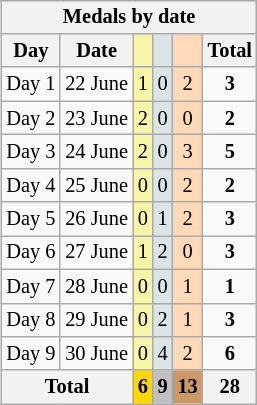<table class=wikitable style="text-align:center;font-size:85%;float:right;clear:right;">
<tr bgcolor=efefef>
<th colspan=6>Medals by date</th>
</tr>
<tr>
<th>Day</th>
<th>Date</th>
<td bgcolor=#f7f6a8></td>
<td bgcolor=#dce5e5></td>
<td bgcolor=#ffdab9></td>
<th>Total</th>
</tr>
<tr>
<td>Day 1</td>
<td>22 June</td>
<td bgcolor=F7F6A8>1</td>
<td bgcolor=DCE5E5>0</td>
<td bgcolor=FFDAB9>2</td>
<td><strong>3</strong></td>
</tr>
<tr>
<td>Day 2</td>
<td>23 June</td>
<td bgcolor=F7F6A8>2</td>
<td bgcolor=DCE5E5>0</td>
<td bgcolor=FFDAB9>0</td>
<td><strong>2</strong></td>
</tr>
<tr>
<td>Day 3</td>
<td>24 June</td>
<td bgcolor=F7F6A8>2</td>
<td bgcolor=DCE5E5>0</td>
<td bgcolor=FFDAB9>3</td>
<td><strong>5</strong></td>
</tr>
<tr>
<td>Day 4</td>
<td>25 June</td>
<td bgcolor=F7F6A8>0</td>
<td bgcolor=DCE5E5>0</td>
<td bgcolor=FFDAB9>2</td>
<td><strong>2</strong></td>
</tr>
<tr>
<td>Day 5</td>
<td>26 June</td>
<td bgcolor=F7F6A8>0</td>
<td bgcolor=DCE5E5>1</td>
<td bgcolor=FFDAB9>2</td>
<td><strong>3</strong></td>
</tr>
<tr>
<td>Day 6</td>
<td>27 June</td>
<td bgcolor=F7F6A8>1</td>
<td bgcolor=DCE5E5>2</td>
<td bgcolor=FFDAB9>0</td>
<td><strong>3</strong></td>
</tr>
<tr>
<td>Day 7</td>
<td>28 June</td>
<td bgcolor=F7F6A8>0</td>
<td bgcolor=DCE5E5>0</td>
<td bgcolor=FFDAB9>1</td>
<td><strong>1</strong></td>
</tr>
<tr>
<td>Day 8</td>
<td>29 June</td>
<td bgcolor=F7F6A8>0</td>
<td bgcolor=DCE5E5>2</td>
<td bgcolor=FFDAB9>1</td>
<td><strong>3</strong></td>
</tr>
<tr>
<td>Day 9</td>
<td>30 June</td>
<td bgcolor=F7F6A8>0</td>
<td bgcolor=DCE5E5>4</td>
<td bgcolor=FFDAB9>2</td>
<td><strong>6</strong></td>
</tr>
<tr>
<th colspan=2>Total</th>
<th style="background:gold">6</th>
<th style="background:silver">9</th>
<th style="background:#c96">13</th>
<th>28</th>
</tr>
</table>
